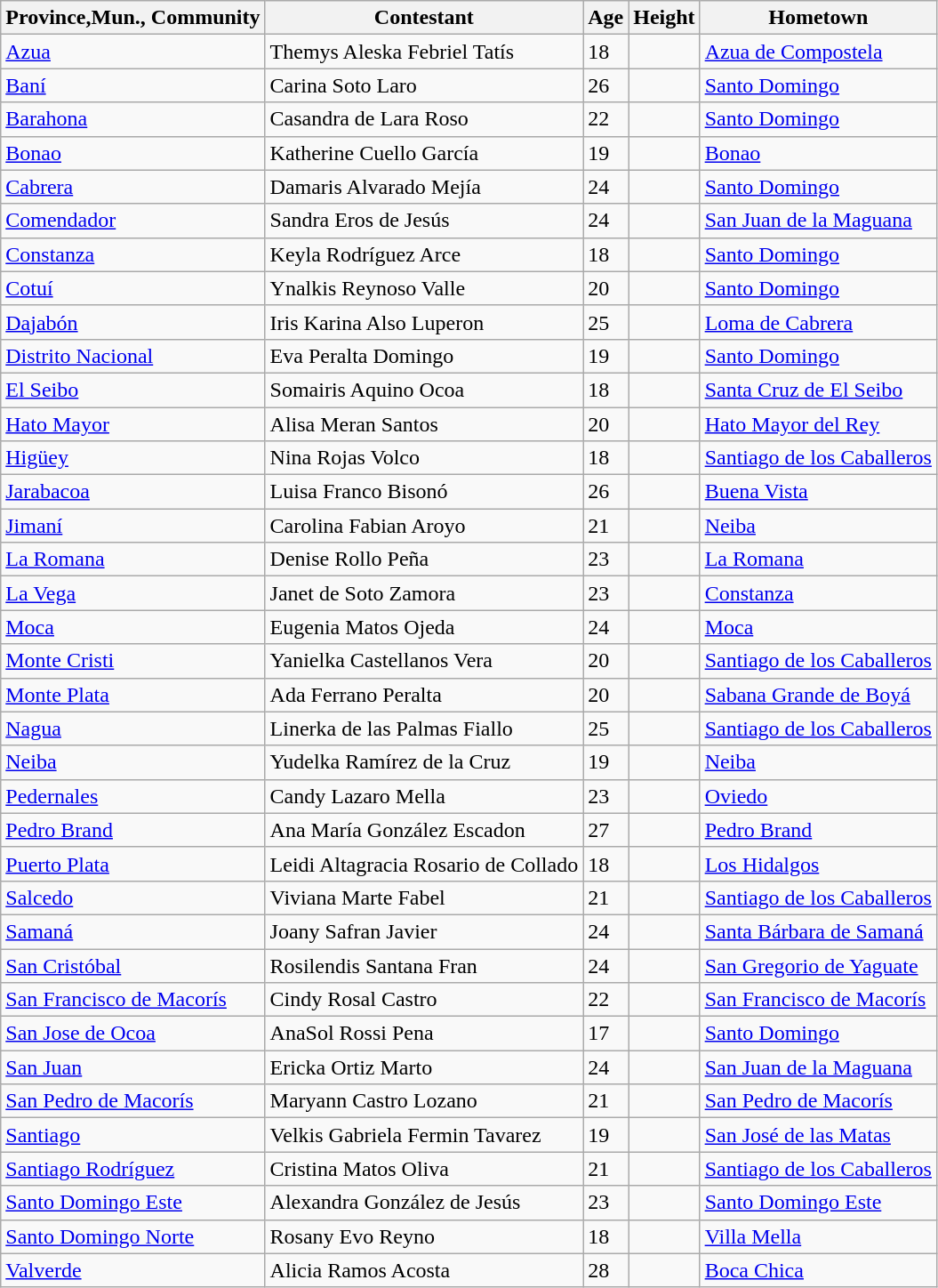<table class="sortable wikitable">
<tr>
<th>Province,Mun., Community</th>
<th>Contestant</th>
<th>Age</th>
<th>Height</th>
<th>Hometown</th>
</tr>
<tr>
<td><a href='#'>Azua</a></td>
<td>Themys Aleska Febriel Tatís</td>
<td>18</td>
<td></td>
<td><a href='#'>Azua de Compostela</a></td>
</tr>
<tr>
<td><a href='#'>Baní</a></td>
<td>Carina Soto Laro</td>
<td>26</td>
<td></td>
<td><a href='#'>Santo Domingo</a></td>
</tr>
<tr>
<td><a href='#'>Barahona</a></td>
<td>Casandra de Lara Roso</td>
<td>22</td>
<td></td>
<td><a href='#'>Santo Domingo</a></td>
</tr>
<tr>
<td><a href='#'>Bonao</a></td>
<td>Katherine Cuello García</td>
<td>19</td>
<td></td>
<td><a href='#'>Bonao</a></td>
</tr>
<tr>
<td><a href='#'>Cabrera</a></td>
<td>Damaris Alvarado Mejía</td>
<td>24</td>
<td></td>
<td><a href='#'>Santo Domingo</a></td>
</tr>
<tr>
<td><a href='#'>Comendador</a></td>
<td>Sandra Eros de Jesús</td>
<td>24</td>
<td></td>
<td><a href='#'>San Juan de la Maguana</a></td>
</tr>
<tr>
<td><a href='#'>Constanza</a></td>
<td>Keyla Rodríguez Arce</td>
<td>18</td>
<td></td>
<td><a href='#'>Santo Domingo</a></td>
</tr>
<tr>
<td><a href='#'>Cotuí</a></td>
<td>Ynalkis Reynoso Valle</td>
<td>20</td>
<td></td>
<td><a href='#'>Santo Domingo</a></td>
</tr>
<tr>
<td><a href='#'>Dajabón</a></td>
<td>Iris Karina Also Luperon</td>
<td>25</td>
<td></td>
<td><a href='#'>Loma de Cabrera</a></td>
</tr>
<tr>
<td><a href='#'>Distrito Nacional</a></td>
<td>Eva Peralta Domingo</td>
<td>19</td>
<td></td>
<td><a href='#'>Santo Domingo</a></td>
</tr>
<tr>
<td><a href='#'>El Seibo</a></td>
<td>Somairis Aquino Ocoa</td>
<td>18</td>
<td></td>
<td><a href='#'>Santa Cruz de El Seibo</a></td>
</tr>
<tr>
<td><a href='#'>Hato Mayor</a></td>
<td>Alisa Meran Santos</td>
<td>20</td>
<td></td>
<td><a href='#'>Hato Mayor del Rey</a></td>
</tr>
<tr>
<td><a href='#'>Higüey</a></td>
<td>Nina Rojas Volco</td>
<td>18</td>
<td></td>
<td><a href='#'>Santiago de los Caballeros</a></td>
</tr>
<tr>
<td><a href='#'>Jarabacoa</a></td>
<td>Luisa Franco Bisonó</td>
<td>26</td>
<td></td>
<td><a href='#'>Buena Vista</a></td>
</tr>
<tr>
<td><a href='#'>Jimaní</a></td>
<td>Carolina Fabian Aroyo</td>
<td>21</td>
<td></td>
<td><a href='#'>Neiba</a></td>
</tr>
<tr>
<td><a href='#'>La Romana</a></td>
<td>Denise Rollo Peña</td>
<td>23</td>
<td></td>
<td><a href='#'>La Romana</a></td>
</tr>
<tr>
<td><a href='#'>La Vega</a></td>
<td>Janet de Soto Zamora</td>
<td>23</td>
<td></td>
<td><a href='#'>Constanza</a></td>
</tr>
<tr>
<td><a href='#'>Moca</a></td>
<td>Eugenia Matos Ojeda</td>
<td>24</td>
<td></td>
<td><a href='#'>Moca</a></td>
</tr>
<tr>
<td><a href='#'>Monte Cristi</a></td>
<td>Yanielka Castellanos Vera</td>
<td>20</td>
<td></td>
<td><a href='#'>Santiago de los Caballeros</a></td>
</tr>
<tr>
<td><a href='#'>Monte Plata</a></td>
<td>Ada Ferrano Peralta</td>
<td>20</td>
<td></td>
<td><a href='#'>Sabana Grande de Boyá</a></td>
</tr>
<tr>
<td><a href='#'>Nagua</a></td>
<td>Linerka de las Palmas Fiallo</td>
<td>25</td>
<td></td>
<td><a href='#'>Santiago de los Caballeros</a></td>
</tr>
<tr>
<td><a href='#'>Neiba</a></td>
<td>Yudelka Ramírez de la Cruz</td>
<td>19</td>
<td></td>
<td><a href='#'>Neiba</a></td>
</tr>
<tr>
<td><a href='#'>Pedernales</a></td>
<td>Candy Lazaro Mella</td>
<td>23</td>
<td></td>
<td><a href='#'>Oviedo</a></td>
</tr>
<tr>
<td><a href='#'>Pedro Brand</a></td>
<td>Ana María González Escadon</td>
<td>27</td>
<td></td>
<td><a href='#'>Pedro Brand</a></td>
</tr>
<tr>
<td><a href='#'>Puerto Plata</a></td>
<td>Leidi Altagracia Rosario de Collado</td>
<td>18</td>
<td></td>
<td><a href='#'>Los Hidalgos</a></td>
</tr>
<tr>
<td><a href='#'>Salcedo</a></td>
<td>Viviana Marte Fabel</td>
<td>21</td>
<td></td>
<td><a href='#'>Santiago de los Caballeros</a></td>
</tr>
<tr>
<td><a href='#'>Samaná</a></td>
<td>Joany Safran Javier</td>
<td>24</td>
<td></td>
<td><a href='#'>Santa Bárbara de Samaná</a></td>
</tr>
<tr>
<td><a href='#'>San Cristóbal</a></td>
<td>Rosilendis Santana Fran</td>
<td>24</td>
<td></td>
<td><a href='#'>San Gregorio de Yaguate</a></td>
</tr>
<tr>
<td><a href='#'>San Francisco de Macorís</a></td>
<td>Cindy Rosal Castro</td>
<td>22</td>
<td></td>
<td><a href='#'>San Francisco de Macorís</a></td>
</tr>
<tr>
<td><a href='#'>San Jose de Ocoa</a></td>
<td>AnaSol Rossi Pena</td>
<td>17</td>
<td></td>
<td><a href='#'>Santo Domingo</a></td>
</tr>
<tr>
<td><a href='#'>San Juan</a></td>
<td>Ericka Ortiz Marto</td>
<td>24</td>
<td></td>
<td><a href='#'>San Juan de la Maguana</a></td>
</tr>
<tr>
<td><a href='#'>San Pedro de Macorís</a></td>
<td>Maryann Castro Lozano</td>
<td>21</td>
<td></td>
<td><a href='#'>San Pedro de Macorís</a></td>
</tr>
<tr>
<td><a href='#'>Santiago</a></td>
<td>Velkis Gabriela Fermin Tavarez</td>
<td>19</td>
<td></td>
<td><a href='#'>San José de las Matas</a></td>
</tr>
<tr>
<td><a href='#'>Santiago Rodríguez</a></td>
<td>Cristina Matos Oliva</td>
<td>21</td>
<td></td>
<td><a href='#'>Santiago de los Caballeros</a></td>
</tr>
<tr>
<td><a href='#'>Santo Domingo Este</a></td>
<td>Alexandra González de Jesús</td>
<td>23</td>
<td></td>
<td><a href='#'>Santo Domingo Este</a></td>
</tr>
<tr>
<td><a href='#'>Santo Domingo Norte</a></td>
<td>Rosany Evo Reyno</td>
<td>18</td>
<td></td>
<td><a href='#'>Villa Mella</a></td>
</tr>
<tr>
<td><a href='#'>Valverde</a></td>
<td>Alicia Ramos Acosta</td>
<td>28</td>
<td></td>
<td><a href='#'>Boca Chica</a></td>
</tr>
</table>
